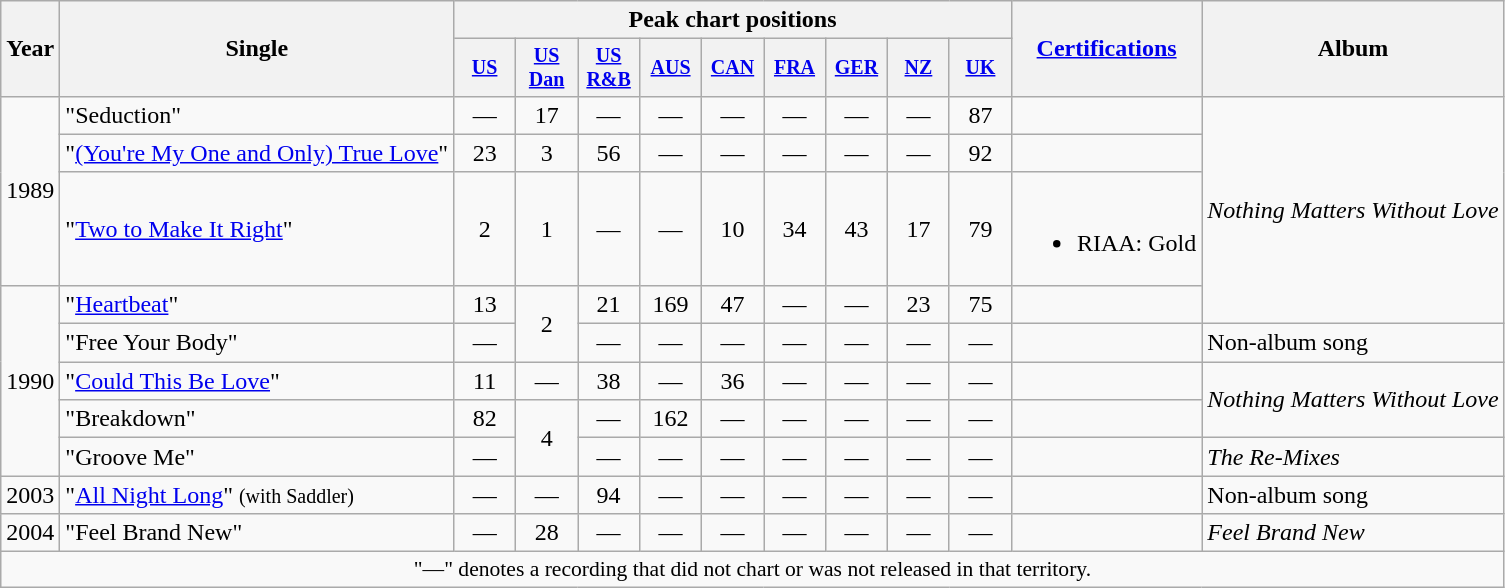<table class="wikitable plainrowheaders" style="text-align:center;">
<tr>
<th rowspan="2">Year</th>
<th rowspan="2">Single</th>
<th colspan="9">Peak chart positions</th>
<th rowspan="2"><a href='#'>Certifications</a></th>
<th rowspan="2">Album</th>
</tr>
<tr style="font-size:smaller;">
<th width="35"><a href='#'>US</a><br></th>
<th width="35"><a href='#'>US Dan</a><br></th>
<th width="35"><a href='#'>US R&B</a><br></th>
<th width="35"><a href='#'>AUS</a><br></th>
<th width="35"><a href='#'>CAN</a><br></th>
<th width="35"><a href='#'>FRA</a><br></th>
<th width="35"><a href='#'>GER</a><br></th>
<th width="35"><a href='#'>NZ</a><br></th>
<th width="35"><a href='#'>UK</a><br></th>
</tr>
<tr>
<td rowspan="3">1989</td>
<td align="left">"Seduction"</td>
<td>—</td>
<td>17</td>
<td>—</td>
<td>—</td>
<td>—</td>
<td>—</td>
<td>—</td>
<td>—</td>
<td>87</td>
<td align=left></td>
<td align="left" rowspan="4"><em>Nothing Matters Without Love</em></td>
</tr>
<tr>
<td align="left">"<a href='#'>(You're My One and Only) True Love</a>"</td>
<td>23</td>
<td>3</td>
<td>56</td>
<td>—</td>
<td>—</td>
<td>—</td>
<td>—</td>
<td>—</td>
<td>92</td>
<td align=left></td>
</tr>
<tr>
<td align="left">"<a href='#'>Two to Make It Right</a>"</td>
<td>2</td>
<td>1</td>
<td>—</td>
<td>—</td>
<td>10</td>
<td>34</td>
<td>43</td>
<td>17</td>
<td>79</td>
<td align=left><br><ul><li>RIAA: Gold </li></ul></td>
</tr>
<tr>
<td rowspan="5">1990</td>
<td align="left">"<a href='#'>Heartbeat</a>"</td>
<td>13</td>
<td rowspan="2">2</td>
<td>21</td>
<td>169</td>
<td>47</td>
<td>—</td>
<td>—</td>
<td>23</td>
<td>75</td>
<td align=left></td>
</tr>
<tr>
<td align="left">"Free Your Body"</td>
<td>—</td>
<td>—</td>
<td>—</td>
<td>—</td>
<td>—</td>
<td>—</td>
<td>—</td>
<td>—</td>
<td align=left></td>
<td align="left" rowspan="1">Non-album song</td>
</tr>
<tr>
<td align="left">"<a href='#'>Could This Be Love</a>"</td>
<td>11</td>
<td>—</td>
<td>38</td>
<td>—</td>
<td>36</td>
<td>—</td>
<td>—</td>
<td>—</td>
<td>—</td>
<td align=left></td>
<td align="left" rowspan="2"><em>Nothing Matters Without Love</em></td>
</tr>
<tr>
<td align="left">"Breakdown"</td>
<td>82</td>
<td rowspan="2">4</td>
<td>—</td>
<td>162</td>
<td>—</td>
<td>—</td>
<td>—</td>
<td>—</td>
<td>—</td>
<td align=left></td>
</tr>
<tr>
<td align="left">"Groove Me"</td>
<td>—</td>
<td>—</td>
<td>—</td>
<td>—</td>
<td>—</td>
<td>—</td>
<td>—</td>
<td>—</td>
<td align=left></td>
<td align="left" rowspan="1"><em>The Re-Mixes</em></td>
</tr>
<tr>
<td>2003</td>
<td align="left">"<a href='#'>All Night Long</a>" <small>(with Saddler)</small></td>
<td>—</td>
<td>—</td>
<td>94</td>
<td>—</td>
<td>—</td>
<td>—</td>
<td>—</td>
<td>—</td>
<td>—</td>
<td align=left></td>
<td align="left" rowspan="1">Non-album song</td>
</tr>
<tr>
<td>2004</td>
<td align="left">"Feel Brand New"</td>
<td>—</td>
<td>28</td>
<td>—</td>
<td>—</td>
<td>—</td>
<td>—</td>
<td>—</td>
<td>—</td>
<td>—</td>
<td align=left></td>
<td align="left" rowspan="1"><em>Feel Brand New</em></td>
</tr>
<tr>
<td colspan="15" style="font-size:90%">"—" denotes a recording that did not chart or was not released in that territory.</td>
</tr>
</table>
